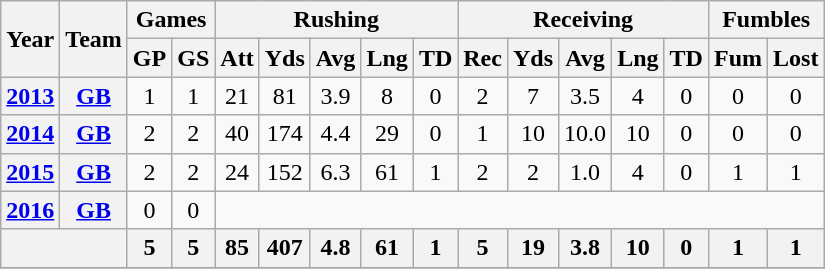<table class="wikitable" style="text-align: center;">
<tr>
<th rowspan="2">Year</th>
<th rowspan="2">Team</th>
<th colspan="2">Games</th>
<th colspan="5">Rushing</th>
<th colspan="5">Receiving</th>
<th colspan="2">Fumbles</th>
</tr>
<tr>
<th>GP</th>
<th>GS</th>
<th>Att</th>
<th>Yds</th>
<th>Avg</th>
<th>Lng</th>
<th>TD</th>
<th>Rec</th>
<th>Yds</th>
<th>Avg</th>
<th>Lng</th>
<th>TD</th>
<th>Fum</th>
<th>Lost</th>
</tr>
<tr>
<th><a href='#'>2013</a></th>
<th><a href='#'>GB</a></th>
<td>1</td>
<td>1</td>
<td>21</td>
<td>81</td>
<td>3.9</td>
<td>8</td>
<td>0</td>
<td>2</td>
<td>7</td>
<td>3.5</td>
<td>4</td>
<td>0</td>
<td>0</td>
<td>0</td>
</tr>
<tr>
<th><a href='#'>2014</a></th>
<th><a href='#'>GB</a></th>
<td>2</td>
<td>2</td>
<td>40</td>
<td>174</td>
<td>4.4</td>
<td>29</td>
<td>0</td>
<td>1</td>
<td>10</td>
<td>10.0</td>
<td>10</td>
<td>0</td>
<td>0</td>
<td>0</td>
</tr>
<tr>
<th><a href='#'>2015</a></th>
<th><a href='#'>GB</a></th>
<td>2</td>
<td>2</td>
<td>24</td>
<td>152</td>
<td>6.3</td>
<td>61</td>
<td>1</td>
<td>2</td>
<td>2</td>
<td>1.0</td>
<td>4</td>
<td>0</td>
<td>1</td>
<td>1</td>
</tr>
<tr>
<th><a href='#'>2016</a></th>
<th><a href='#'>GB</a></th>
<td>0</td>
<td>0</td>
<td colspan="12"></td>
</tr>
<tr>
<th colspan="2"></th>
<th>5</th>
<th>5</th>
<th>85</th>
<th>407</th>
<th>4.8</th>
<th>61</th>
<th>1</th>
<th>5</th>
<th>19</th>
<th>3.8</th>
<th>10</th>
<th>0</th>
<th>1</th>
<th>1</th>
</tr>
<tr>
</tr>
</table>
